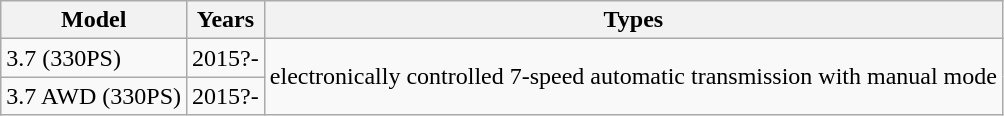<table class="wikitable sortable collapsible">
<tr>
<th>Model</th>
<th>Years</th>
<th>Types</th>
</tr>
<tr>
<td>3.7 (330PS)</td>
<td>2015?-</td>
<td rowspan="2">electronically controlled 7-speed automatic transmission with manual mode</td>
</tr>
<tr>
<td>3.7 AWD (330PS)</td>
<td>2015?-</td>
</tr>
</table>
